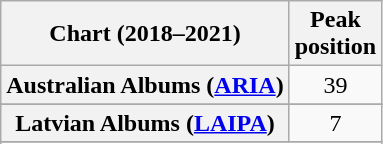<table class="wikitable sortable plainrowheaders" style="text-align:center">
<tr>
<th scope="col">Chart (2018–2021)</th>
<th scope="col">Peak<br>position</th>
</tr>
<tr>
<th scope="row">Australian Albums (<a href='#'>ARIA</a>)</th>
<td>39</td>
</tr>
<tr>
</tr>
<tr>
</tr>
<tr>
</tr>
<tr>
</tr>
<tr>
<th scope="row">Latvian Albums (<a href='#'>LAIPA</a>)</th>
<td>7</td>
</tr>
<tr>
</tr>
<tr>
</tr>
</table>
